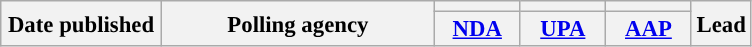<table class="wikitable sortable" style="text-align:center;font-size:95%;line-height:16px">
<tr>
<th rowspan="2" width="100px">Date published</th>
<th rowspan="2" width="175px">Polling agency</th>
<th style="background:"></th>
<th style="background:"></th>
<th style="background:"></th>
<th rowspan="2">Lead</th>
</tr>
<tr>
<th width="50px" class="unsortable"><a href='#'>NDA</a></th>
<th width="50px" class="unsortable"><a href='#'>UPA</a></th>
<th width="50px" class="unsortable"><a href='#'>AAP</a></th>
</tr>
</table>
